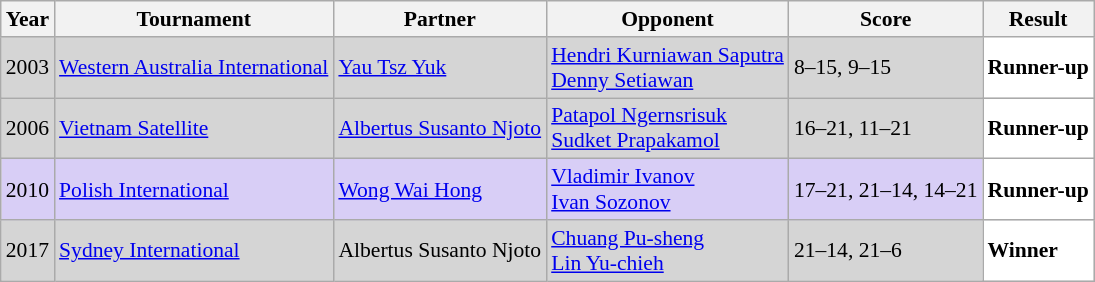<table class="sortable wikitable" style="font-size: 90%;">
<tr>
<th>Year</th>
<th>Tournament</th>
<th>Partner</th>
<th>Opponent</th>
<th>Score</th>
<th>Result</th>
</tr>
<tr style="background:#D5D5D5">
<td align="center">2003</td>
<td align="left"><a href='#'>Western Australia International</a></td>
<td align="left"> <a href='#'>Yau Tsz Yuk</a></td>
<td align="left"> <a href='#'>Hendri Kurniawan Saputra</a> <br>  <a href='#'>Denny Setiawan</a></td>
<td align="left">8–15, 9–15</td>
<td style="text-align:left; background:white"> <strong>Runner-up</strong></td>
</tr>
<tr style="background:#D5D5D5">
<td align="center">2006</td>
<td align="left"><a href='#'>Vietnam Satellite</a></td>
<td align="left"> <a href='#'>Albertus Susanto Njoto</a></td>
<td align="left"> <a href='#'>Patapol Ngernsrisuk</a> <br>  <a href='#'>Sudket Prapakamol</a></td>
<td align="left">16–21, 11–21</td>
<td style="text-align:left; background:white"> <strong>Runner-up</strong></td>
</tr>
<tr style="background:#D8CEF6">
<td align="center">2010</td>
<td align="left"><a href='#'>Polish International</a></td>
<td align="left"> <a href='#'>Wong Wai Hong</a></td>
<td align="left"> <a href='#'>Vladimir Ivanov</a> <br>  <a href='#'>Ivan Sozonov</a></td>
<td align="left">17–21, 21–14, 14–21</td>
<td style="text-align:left; background:white"> <strong>Runner-up</strong></td>
</tr>
<tr style="background:#D5D5D5">
<td align="center">2017</td>
<td align="left"><a href='#'>Sydney International</a></td>
<td align="left"> Albertus Susanto Njoto</td>
<td align="left"> <a href='#'>Chuang Pu-sheng</a> <br>  <a href='#'>Lin Yu-chieh</a></td>
<td align="left">21–14, 21–6</td>
<td style="text-align:left; background:white"> <strong>Winner</strong></td>
</tr>
</table>
